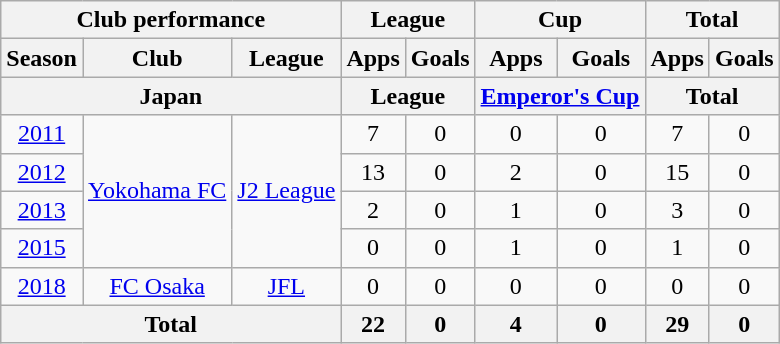<table class="wikitable" style="text-align:center;">
<tr>
<th colspan=3>Club performance</th>
<th colspan=2>League</th>
<th colspan=2>Cup</th>
<th colspan=2>Total</th>
</tr>
<tr>
<th>Season</th>
<th>Club</th>
<th>League</th>
<th>Apps</th>
<th>Goals</th>
<th>Apps</th>
<th>Goals</th>
<th>Apps</th>
<th>Goals</th>
</tr>
<tr>
<th colspan=3>Japan</th>
<th colspan=2>League</th>
<th colspan=2><a href='#'>Emperor's Cup</a></th>
<th colspan=2>Total</th>
</tr>
<tr>
<td><a href='#'>2011</a></td>
<td rowspan="4"><a href='#'>Yokohama FC</a></td>
<td rowspan="4"><a href='#'>J2 League</a></td>
<td>7</td>
<td>0</td>
<td>0</td>
<td>0</td>
<td>7</td>
<td>0</td>
</tr>
<tr>
<td><a href='#'>2012</a></td>
<td>13</td>
<td>0</td>
<td>2</td>
<td>0</td>
<td>15</td>
<td>0</td>
</tr>
<tr>
<td><a href='#'>2013</a></td>
<td>2</td>
<td>0</td>
<td>1</td>
<td>0</td>
<td>3</td>
<td>0</td>
</tr>
<tr>
<td><a href='#'>2015</a></td>
<td>0</td>
<td>0</td>
<td>1</td>
<td>0</td>
<td>1</td>
<td>0</td>
</tr>
<tr>
<td><a href='#'>2018</a></td>
<td rowspan="1"><a href='#'>FC Osaka</a></td>
<td rowspan="1"><a href='#'>JFL</a></td>
<td>0</td>
<td>0</td>
<td>0</td>
<td>0</td>
<td>0</td>
<td>0</td>
</tr>
<tr>
<th colspan=3>Total</th>
<th>22</th>
<th>0</th>
<th>4</th>
<th>0</th>
<th>29</th>
<th>0</th>
</tr>
</table>
